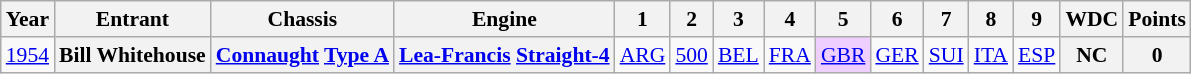<table class="wikitable" style="text-align:center; font-size:90%">
<tr>
<th>Year</th>
<th>Entrant</th>
<th>Chassis</th>
<th>Engine</th>
<th>1</th>
<th>2</th>
<th>3</th>
<th>4</th>
<th>5</th>
<th>6</th>
<th>7</th>
<th>8</th>
<th>9</th>
<th>WDC</th>
<th>Points</th>
</tr>
<tr>
<td><a href='#'>1954</a></td>
<th>Bill Whitehouse</th>
<th><a href='#'>Connaught</a> <a href='#'>Type A</a></th>
<th><a href='#'>Lea-Francis</a> <a href='#'>Straight-4</a></th>
<td><a href='#'>ARG</a></td>
<td><a href='#'>500</a></td>
<td><a href='#'>BEL</a></td>
<td><a href='#'>FRA</a></td>
<td style="background:#EFCFFF;"><a href='#'>GBR</a><br></td>
<td><a href='#'>GER</a></td>
<td><a href='#'>SUI</a></td>
<td><a href='#'>ITA</a></td>
<td><a href='#'>ESP</a></td>
<th>NC</th>
<th>0</th>
</tr>
</table>
